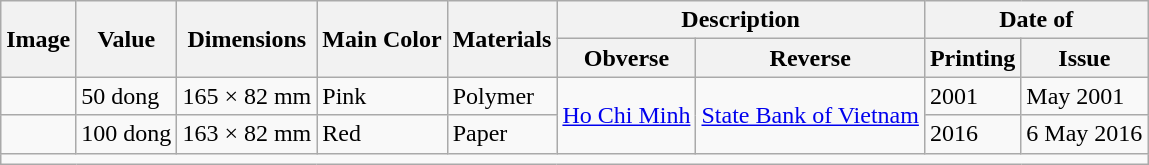<table class="wikitable">
<tr>
<th rowspan="2">Image</th>
<th rowspan=2>Value</th>
<th rowspan=2>Dimensions</th>
<th rowspan=2>Main Color</th>
<th rowspan=2>Materials</th>
<th colspan=2>Description</th>
<th colspan=2>Date of</th>
</tr>
<tr>
<th>Obverse</th>
<th>Reverse</th>
<th>Printing</th>
<th>Issue</th>
</tr>
<tr>
<td style="text-align:center"></td>
<td>50 dong</td>
<td class="nowrap">165 × 82 mm</td>
<td>Pink</td>
<td>Polymer</td>
<td rowspan=2><a href='#'>Ho Chi Minh</a></td>
<td rowspan=2><a href='#'>State Bank of Vietnam</a></td>
<td>2001</td>
<td>May 2001</td>
</tr>
<tr>
<td style="text-align:center"></td>
<td>100 dong</td>
<td>163 × 82 mm</td>
<td>Red</td>
<td>Paper</td>
<td>2016</td>
<td>6 May 2016</td>
</tr>
<tr>
<td colspan=11></td>
</tr>
</table>
